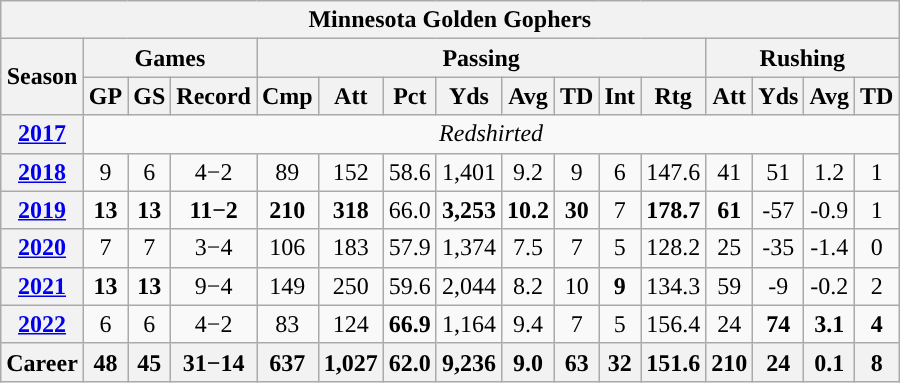<table class="wikitable" style="text-align:center;">
<tr>
<th colspan="16">Minnesota Golden Gophers</th>
</tr>
<tr>
<th rowspan="2">Season</th>
<th colspan="3">Games</th>
<th colspan="8">Passing</th>
<th colspan="5">Rushing</th>
</tr>
<tr>
<th>GP</th>
<th>GS</th>
<th>Record</th>
<th>Cmp</th>
<th>Att</th>
<th>Pct</th>
<th>Yds</th>
<th>Avg</th>
<th>TD</th>
<th>Int</th>
<th>Rtg</th>
<th>Att</th>
<th>Yds</th>
<th>Avg</th>
<th>TD</th>
</tr>
<tr>
<th><a href='#'>2017</a></th>
<td colspan="15"><em>Redshirted </em></td>
</tr>
<tr>
<th><a href='#'>2018</a></th>
<td>9</td>
<td>6</td>
<td>4−2</td>
<td>89</td>
<td>152</td>
<td>58.6</td>
<td>1,401</td>
<td>9.2</td>
<td>9</td>
<td>6</td>
<td>147.6</td>
<td>41</td>
<td>51</td>
<td>1.2</td>
<td>1</td>
</tr>
<tr>
<th><a href='#'>2019</a></th>
<td><strong>13</strong></td>
<td><strong>13</strong></td>
<td><strong>11−2</strong></td>
<td><strong>210</strong></td>
<td><strong>318</strong></td>
<td>66.0</td>
<td><strong>3,253</strong></td>
<td><strong>10.2</strong></td>
<td><strong>30</strong></td>
<td>7</td>
<td><strong>178.7</strong></td>
<td><strong>61</strong></td>
<td>-57</td>
<td>-0.9</td>
<td>1</td>
</tr>
<tr>
<th><a href='#'>2020</a></th>
<td>7</td>
<td>7</td>
<td>3−4</td>
<td>106</td>
<td>183</td>
<td>57.9</td>
<td>1,374</td>
<td>7.5</td>
<td>7</td>
<td>5</td>
<td>128.2</td>
<td>25</td>
<td>-35</td>
<td>-1.4</td>
<td>0</td>
</tr>
<tr>
<th><a href='#'>2021</a></th>
<td><strong>13</strong></td>
<td><strong>13</strong></td>
<td>9−4</td>
<td>149</td>
<td>250</td>
<td>59.6</td>
<td>2,044</td>
<td>8.2</td>
<td>10</td>
<td><strong>9</strong></td>
<td>134.3</td>
<td>59</td>
<td>-9</td>
<td>-0.2</td>
<td>2</td>
</tr>
<tr>
<th><a href='#'>2022</a></th>
<td>6</td>
<td>6</td>
<td>4−2</td>
<td>83</td>
<td>124</td>
<td><strong>66.9</strong></td>
<td>1,164</td>
<td>9.4</td>
<td>7</td>
<td>5</td>
<td>156.4</td>
<td>24</td>
<td><strong>74</strong></td>
<td><strong>3.1</strong></td>
<td><strong>4</strong></td>
</tr>
<tr>
<th>Career</th>
<th>48</th>
<th>45</th>
<th>31−14</th>
<th>637</th>
<th>1,027</th>
<th>62.0</th>
<th>9,236</th>
<th>9.0</th>
<th>63</th>
<th>32</th>
<th>151.6</th>
<th>210</th>
<th>24</th>
<th>0.1</th>
<th>8</th>
</tr>
</table>
